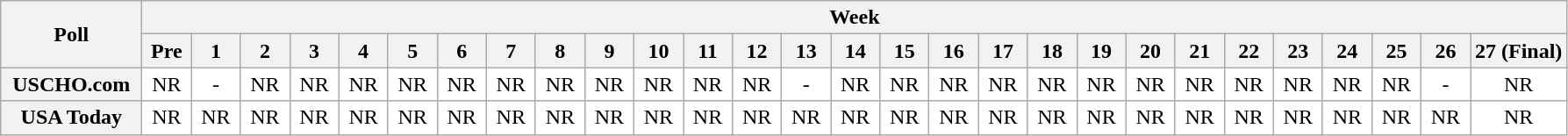<table class="wikitable" style="white-space:nowrap;">
<tr>
<th scope="col" width="100" rowspan="2">Poll</th>
<th colspan="28">Week</th>
</tr>
<tr>
<th scope="col" width="30">Pre</th>
<th scope="col" width="30">1</th>
<th scope="col" width="30">2</th>
<th scope="col" width="30">3</th>
<th scope="col" width="30">4</th>
<th scope="col" width="30">5</th>
<th scope="col" width="30">6</th>
<th scope="col" width="30">7</th>
<th scope="col" width="30">8</th>
<th scope="col" width="30">9</th>
<th scope="col" width="30">10</th>
<th scope="col" width="30">11</th>
<th scope="col" width="30">12</th>
<th scope="col" width="30">13</th>
<th scope="col" width="30">14</th>
<th scope="col" width="30">15</th>
<th scope="col" width="30">16</th>
<th scope="col" width="30">17</th>
<th scope="col" width="30">18</th>
<th scope="col" width="30">19</th>
<th scope="col" width="30">20</th>
<th scope="col" width="30">21</th>
<th scope="col" width="30">22</th>
<th scope="col" width="30">23</th>
<th scope="col" width="30">24</th>
<th scope="col" width="30">25</th>
<th scope="col" width="30">26</th>
<th scope="col" width="30">27 (Final)</th>
</tr>
<tr style="text-align:center;">
<th>USCHO.com</th>
<td bgcolor=FFFFFF>NR</td>
<td bgcolor=FFFFFF>-</td>
<td bgcolor=FFFFFF>NR</td>
<td bgcolor=FFFFFF>NR</td>
<td bgcolor=FFFFFF>NR</td>
<td bgcolor=FFFFFF>NR</td>
<td bgcolor=FFFFFF>NR</td>
<td bgcolor=FFFFFF>NR</td>
<td bgcolor=FFFFFF>NR</td>
<td bgcolor=FFFFFF>NR</td>
<td bgcolor=FFFFFF>NR</td>
<td bgcolor=FFFFFF>NR</td>
<td bgcolor=FFFFFF>NR</td>
<td bgcolor=FFFFFF>-</td>
<td bgcolor=FFFFFF>NR</td>
<td bgcolor=FFFFFF>NR</td>
<td bgcolor=FFFFFF>NR</td>
<td bgcolor=FFFFFF>NR</td>
<td bgcolor=FFFFFF>NR</td>
<td bgcolor=FFFFFF>NR</td>
<td bgcolor=FFFFFF>NR</td>
<td bgcolor=FFFFFF>NR</td>
<td bgcolor=FFFFFF>NR</td>
<td bgcolor=FFFFFF>NR</td>
<td bgcolor=FFFFFF>NR</td>
<td bgcolor=FFFFFF>NR</td>
<td bgcolor=FFFFFF>-</td>
<td bgcolor=FFFFFF>NR</td>
</tr>
<tr style="text-align:center;">
<th>USA Today</th>
<td bgcolor=FFFFFF>NR</td>
<td bgcolor=FFFFFF>NR</td>
<td bgcolor=FFFFFF>NR</td>
<td bgcolor=FFFFFF>NR</td>
<td bgcolor=FFFFFF>NR</td>
<td bgcolor=FFFFFF>NR</td>
<td bgcolor=FFFFFF>NR</td>
<td bgcolor=FFFFFF>NR</td>
<td bgcolor=FFFFFF>NR</td>
<td bgcolor=FFFFFF>NR</td>
<td bgcolor=FFFFFF>NR</td>
<td bgcolor=FFFFFF>NR</td>
<td bgcolor=FFFFFF>NR</td>
<td bgcolor=FFFFFF>NR</td>
<td bgcolor=FFFFFF>NR</td>
<td bgcolor=FFFFFF>NR</td>
<td bgcolor=FFFFFF>NR</td>
<td bgcolor=FFFFFF>NR</td>
<td bgcolor=FFFFFF>NR</td>
<td bgcolor=FFFFFF>NR</td>
<td bgcolor=FFFFFF>NR</td>
<td bgcolor=FFFFFF>NR</td>
<td bgcolor=FFFFFF>NR</td>
<td bgcolor=FFFFFF>NR</td>
<td bgcolor=FFFFFF>NR</td>
<td bgcolor=FFFFFF>NR</td>
<td bgcolor=FFFFFF>NR</td>
<td bgcolor=FFFFFF>NR</td>
</tr>
</table>
